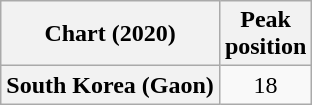<table class="wikitable plainrowheaders sortable" style="text-align:center">
<tr>
<th scope="col">Chart (2020)</th>
<th scope="col">Peak<br>position</th>
</tr>
<tr>
<th scope="row">South Korea (Gaon)</th>
<td>18</td>
</tr>
</table>
